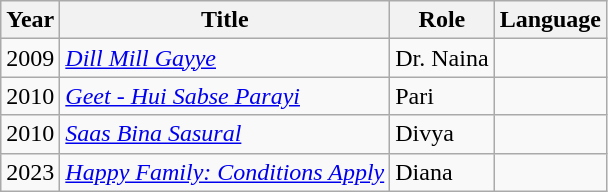<table class="wikitable">
<tr>
<th>Year</th>
<th>Title</th>
<th>Role</th>
<th>Language</th>
</tr>
<tr>
<td>2009</td>
<td><em><a href='#'>Dill Mill Gayye</a></em></td>
<td>Dr. Naina</td>
<td></td>
</tr>
<tr>
<td>2010</td>
<td><em><a href='#'>Geet - Hui Sabse Parayi</a></em></td>
<td>Pari</td>
<td></td>
</tr>
<tr>
<td>2010</td>
<td><em><a href='#'>Saas Bina Sasural</a></em></td>
<td>Divya</td>
<td></td>
</tr>
<tr>
<td>2023</td>
<td><em><a href='#'>Happy Family: Conditions Apply</a></em></td>
<td>Diana</td>
<td></td>
</tr>
</table>
